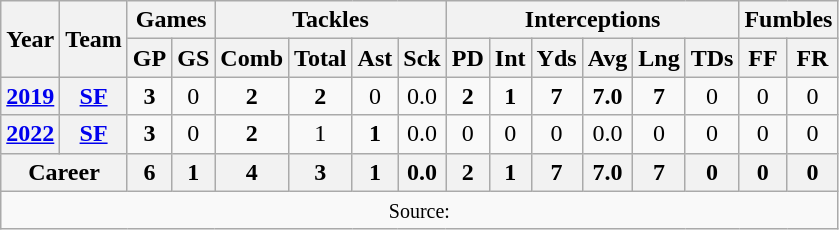<table class="wikitable" style="text-align: center;">
<tr>
<th rowspan="2">Year</th>
<th rowspan="2">Team</th>
<th colspan="2">Games</th>
<th colspan="4">Tackles</th>
<th colspan="6">Interceptions</th>
<th colspan="2">Fumbles</th>
</tr>
<tr>
<th>GP</th>
<th>GS</th>
<th>Comb</th>
<th>Total</th>
<th>Ast</th>
<th>Sck</th>
<th>PD</th>
<th>Int</th>
<th>Yds</th>
<th>Avg</th>
<th>Lng</th>
<th>TDs</th>
<th>FF</th>
<th>FR</th>
</tr>
<tr>
<th><a href='#'>2019</a></th>
<th><a href='#'>SF</a></th>
<td><strong>3</strong></td>
<td>0</td>
<td><strong>2</strong></td>
<td><strong>2</strong></td>
<td>0</td>
<td>0.0</td>
<td><strong>2</strong></td>
<td><strong>1</strong></td>
<td><strong>7</strong></td>
<td><strong>7.0</strong></td>
<td><strong>7</strong></td>
<td>0</td>
<td>0</td>
<td>0</td>
</tr>
<tr>
<th><a href='#'>2022</a></th>
<th><a href='#'>SF</a></th>
<td><strong>3</strong></td>
<td>0</td>
<td><strong>2</strong></td>
<td>1</td>
<td><strong>1</strong></td>
<td>0.0</td>
<td>0</td>
<td>0</td>
<td>0</td>
<td>0.0</td>
<td>0</td>
<td>0</td>
<td>0</td>
<td>0</td>
</tr>
<tr>
<th colspan="2">Career</th>
<th>6</th>
<th>1</th>
<th>4</th>
<th>3</th>
<th>1</th>
<th>0.0</th>
<th>2</th>
<th>1</th>
<th>7</th>
<th>7.0</th>
<th>7</th>
<th>0</th>
<th>0</th>
<th>0</th>
</tr>
<tr>
<td colspan="18"><small>Source: </small></td>
</tr>
</table>
